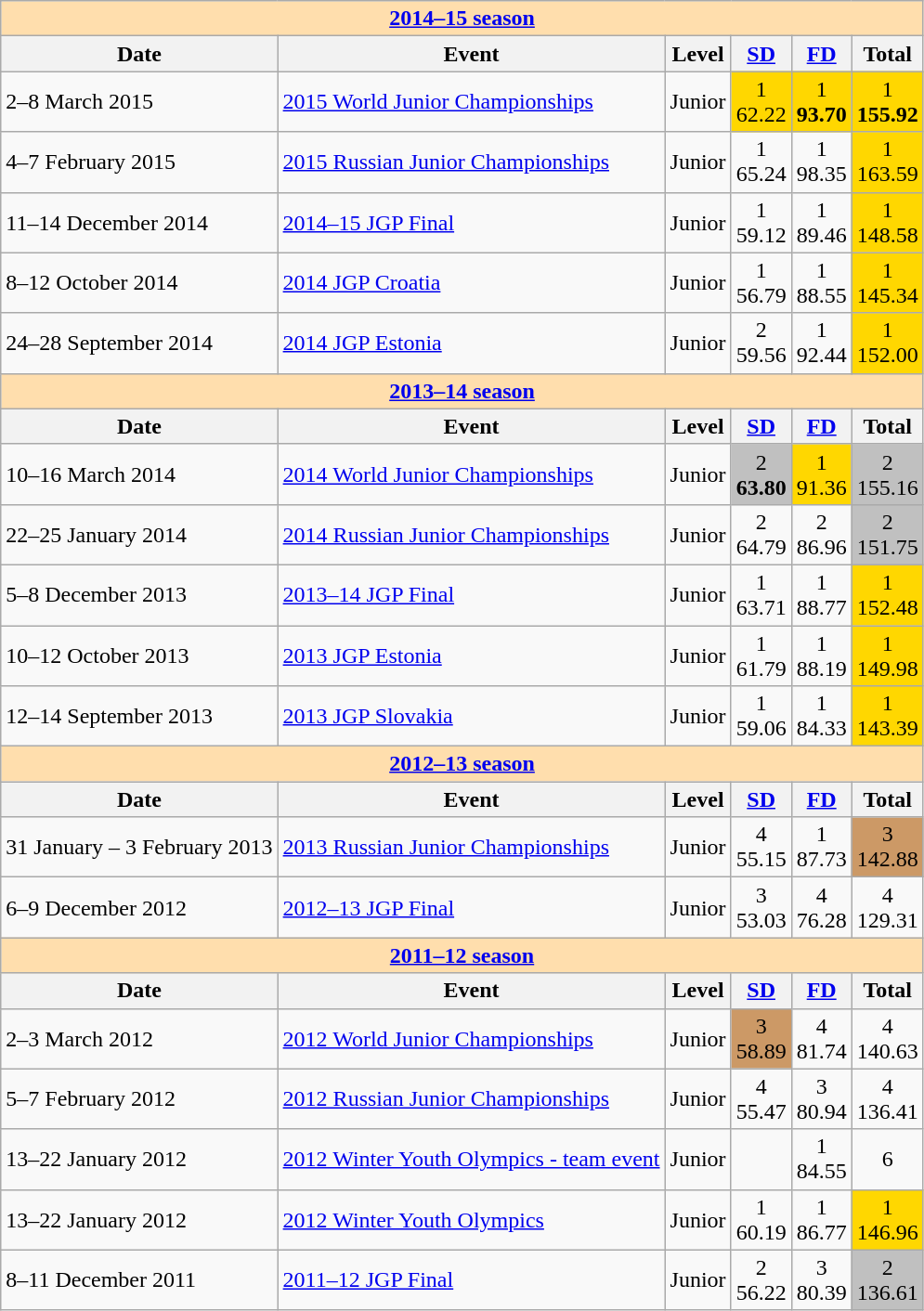<table class="wikitable">
<tr>
<td style="background-color: #ffdead;" colspan=6 align=center><strong><a href='#'>2014–15 season</a></strong></td>
</tr>
<tr>
<th>Date</th>
<th>Event</th>
<th>Level</th>
<th><a href='#'>SD</a></th>
<th><a href='#'>FD</a></th>
<th>Total</th>
</tr>
<tr>
<td>2–8 March 2015</td>
<td><a href='#'>2015 World Junior Championships</a></td>
<td>Junior</td>
<td align=center bgcolor=gold>1 <br> 62.22</td>
<td align=center bgcolor=gold>1 <br> <strong>93.70</strong></td>
<td align=center bgcolor=gold>1 <br> <strong>155.92</strong></td>
</tr>
<tr>
<td>4–7 February 2015</td>
<td><a href='#'>2015 Russian Junior Championships</a></td>
<td>Junior</td>
<td align=center>1 <br> 65.24</td>
<td align=center>1 <br> 98.35</td>
<td align=center bgcolor=gold>1 <br> 163.59</td>
</tr>
<tr>
<td>11–14 December 2014</td>
<td><a href='#'>2014–15 JGP Final</a></td>
<td>Junior</td>
<td align=center>1 <br> 59.12</td>
<td align=center>1 <br> 89.46</td>
<td align=center bgcolor=gold>1 <br> 148.58</td>
</tr>
<tr>
<td>8–12 October 2014</td>
<td><a href='#'>2014 JGP Croatia</a></td>
<td>Junior</td>
<td align=center>1 <br> 56.79</td>
<td align=center>1 <br> 88.55</td>
<td align=center bgcolor=gold>1 <br> 145.34</td>
</tr>
<tr>
<td>24–28 September 2014</td>
<td><a href='#'>2014 JGP Estonia</a></td>
<td>Junior</td>
<td align=center>2 <br> 59.56</td>
<td align=center>1 <br> 92.44</td>
<td align=center bgcolor=gold>1 <br> 152.00</td>
</tr>
<tr>
<td style="background-color: #ffdead;" colspan=6 align=center><strong><a href='#'>2013–14 season</a></strong></td>
</tr>
<tr>
<th>Date</th>
<th>Event</th>
<th>Level</th>
<th><a href='#'>SD</a></th>
<th><a href='#'>FD</a></th>
<th>Total</th>
</tr>
<tr>
<td>10–16 March 2014</td>
<td><a href='#'>2014 World Junior Championships</a></td>
<td>Junior</td>
<td align=center bgcolor=silver>2 <br> <strong>63.80</strong></td>
<td align=center bgcolor=gold>1 <br> 91.36</td>
<td align=center bgcolor=silver>2 <br> 155.16</td>
</tr>
<tr>
<td>22–25 January 2014</td>
<td><a href='#'>2014 Russian Junior Championships</a></td>
<td>Junior</td>
<td align=center>2 <br> 64.79</td>
<td align=center>2 <br> 86.96</td>
<td align=center bgcolor=silver>2 <br> 151.75</td>
</tr>
<tr>
<td>5–8 December 2013</td>
<td><a href='#'>2013–14 JGP Final</a></td>
<td>Junior</td>
<td align=center>1 <br> 63.71</td>
<td align=center>1 <br> 88.77</td>
<td align=center bgcolor=gold>1 <br> 152.48</td>
</tr>
<tr>
<td>10–12 October  2013</td>
<td><a href='#'>2013 JGP Estonia</a></td>
<td>Junior</td>
<td align=center>1 <br> 61.79</td>
<td align=center>1 <br> 88.19</td>
<td align=center bgcolor=gold>1 <br> 149.98</td>
</tr>
<tr>
<td>12–14 September  2013</td>
<td><a href='#'>2013 JGP Slovakia</a></td>
<td>Junior</td>
<td align=center>1 <br> 59.06</td>
<td align=center>1 <br> 84.33</td>
<td align=center bgcolor=gold>1 <br> 143.39</td>
</tr>
<tr>
<td style="background-color: #ffdead;" colspan=6 align=center><strong><a href='#'>2012–13 season</a></strong></td>
</tr>
<tr>
<th>Date</th>
<th>Event</th>
<th>Level</th>
<th><a href='#'>SD</a></th>
<th><a href='#'>FD</a></th>
<th>Total</th>
</tr>
<tr>
<td>31 January – 3 February 2013</td>
<td><a href='#'>2013 Russian Junior Championships</a></td>
<td>Junior</td>
<td align=center>4 <br> 55.15</td>
<td align=center>1 <br> 87.73</td>
<td align=center bgcolor=cc9966>3 <br> 142.88</td>
</tr>
<tr>
<td>6–9 December 2012</td>
<td><a href='#'>2012–13 JGP Final</a></td>
<td>Junior</td>
<td align=center>3 <br> 53.03</td>
<td align=center>4 <br> 76.28</td>
<td align=center>4 <br> 129.31</td>
</tr>
<tr>
<td style="background-color: #ffdead;" colspan=6 align=center><strong><a href='#'>2011–12 season</a></strong></td>
</tr>
<tr>
<th>Date</th>
<th>Event</th>
<th>Level</th>
<th><a href='#'>SD</a></th>
<th><a href='#'>FD</a></th>
<th>Total</th>
</tr>
<tr>
<td>2–3 March 2012</td>
<td><a href='#'>2012 World Junior Championships</a></td>
<td>Junior</td>
<td align=center bgcolor=cc9966>3 <br> 58.89</td>
<td align=center>4 <br> 81.74</td>
<td align=center>4 <br> 140.63</td>
</tr>
<tr>
<td>5–7 February 2012</td>
<td><a href='#'>2012 Russian Junior Championships</a></td>
<td>Junior</td>
<td align=center>4 <br> 55.47</td>
<td align=center>3 <br> 80.94</td>
<td align=center>4 <br> 136.41</td>
</tr>
<tr>
<td>13–22 January 2012</td>
<td><a href='#'>2012 Winter Youth Olympics - team event</a></td>
<td>Junior</td>
<td align=center></td>
<td align=center>1 <br> 84.55</td>
<td align=center>6 <br></td>
</tr>
<tr>
<td>13–22 January 2012</td>
<td><a href='#'>2012 Winter Youth Olympics</a></td>
<td>Junior</td>
<td align=center>1 <br> 60.19</td>
<td align=center>1 <br> 86.77</td>
<td align=center bgcolor=gold>1 <br> 146.96</td>
</tr>
<tr>
<td>8–11 December 2011</td>
<td><a href='#'>2011–12 JGP Final</a></td>
<td>Junior</td>
<td align=center>2 <br> 56.22</td>
<td align=center>3 <br> 80.39</td>
<td align=center bgcolor=silver>2 <br> 136.61</td>
</tr>
</table>
